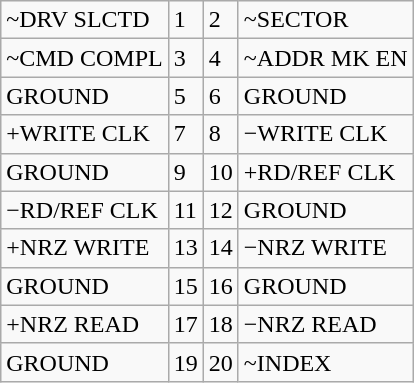<table class="wikitable">
<tr>
<td>~DRV SLCTD</td>
<td>1</td>
<td>2</td>
<td>~SECTOR</td>
</tr>
<tr>
<td>~CMD COMPL</td>
<td>3</td>
<td>4</td>
<td>~ADDR MK EN</td>
</tr>
<tr>
<td>GROUND</td>
<td>5</td>
<td>6</td>
<td>GROUND</td>
</tr>
<tr>
<td>+WRITE CLK</td>
<td>7</td>
<td>8</td>
<td>−WRITE CLK</td>
</tr>
<tr>
<td>GROUND</td>
<td>9</td>
<td>10</td>
<td>+RD/REF CLK</td>
</tr>
<tr>
<td>−RD/REF CLK</td>
<td>11</td>
<td>12</td>
<td>GROUND</td>
</tr>
<tr>
<td>+NRZ WRITE</td>
<td>13</td>
<td>14</td>
<td>−NRZ WRITE</td>
</tr>
<tr>
<td>GROUND</td>
<td>15</td>
<td>16</td>
<td>GROUND</td>
</tr>
<tr>
<td>+NRZ READ</td>
<td>17</td>
<td>18</td>
<td>−NRZ READ</td>
</tr>
<tr>
<td>GROUND</td>
<td>19</td>
<td>20</td>
<td>~INDEX</td>
</tr>
</table>
